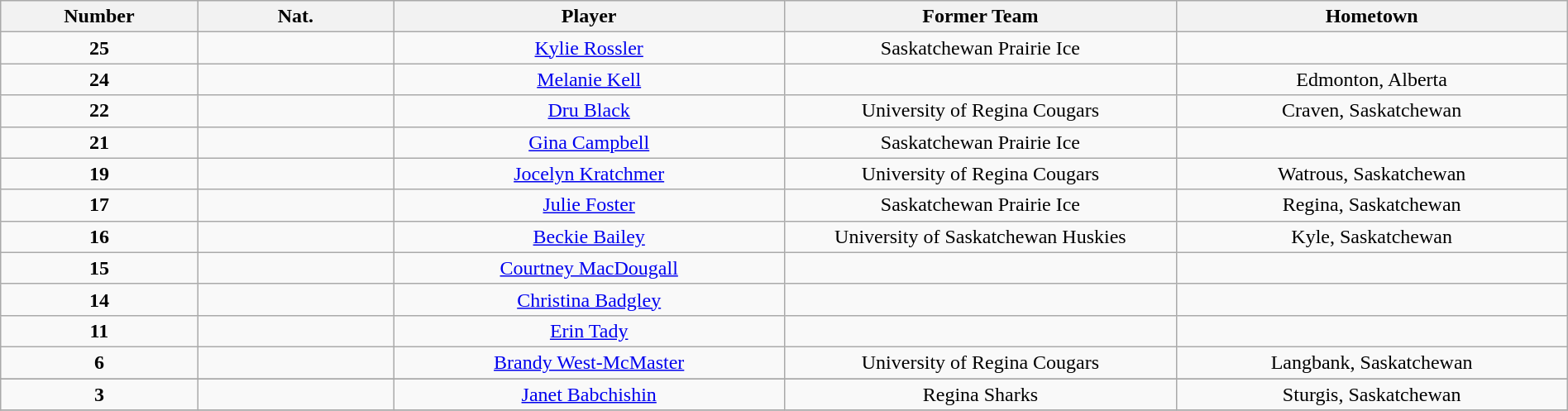<table class="wikitable" style="margin:0.5em auto; text-align:center;">
<tr>
<th width=5%>Number</th>
<th width=5%>Nat.</th>
<th width=10%>Player</th>
<th width=10%>Former Team</th>
<th width=10%>Hometown</th>
</tr>
<tr>
<td><strong>25</strong></td>
<td></td>
<td><a href='#'>Kylie Rossler</a></td>
<td>Saskatchewan Prairie Ice</td>
<td></td>
</tr>
<tr>
<td><strong>24</strong></td>
<td></td>
<td><a href='#'>Melanie Kell</a></td>
<td></td>
<td>Edmonton, Alberta</td>
</tr>
<tr>
<td><strong>22</strong></td>
<td></td>
<td><a href='#'>Dru Black</a></td>
<td>University of Regina Cougars</td>
<td>Craven, Saskatchewan</td>
</tr>
<tr>
<td><strong>21</strong></td>
<td></td>
<td><a href='#'>Gina Campbell</a></td>
<td>Saskatchewan Prairie Ice</td>
<td></td>
</tr>
<tr>
<td><strong>19</strong></td>
<td></td>
<td><a href='#'>Jocelyn Kratchmer</a></td>
<td>University of Regina Cougars</td>
<td>Watrous, Saskatchewan</td>
</tr>
<tr>
<td><strong>17</strong></td>
<td></td>
<td><a href='#'>Julie Foster</a></td>
<td>Saskatchewan Prairie Ice</td>
<td>Regina, Saskatchewan</td>
</tr>
<tr>
<td><strong>16</strong></td>
<td></td>
<td><a href='#'>Beckie Bailey</a></td>
<td>University of Saskatchewan Huskies</td>
<td>Kyle, Saskatchewan</td>
</tr>
<tr>
<td><strong>15</strong></td>
<td></td>
<td><a href='#'>Courtney MacDougall</a></td>
<td></td>
<td></td>
</tr>
<tr>
<td><strong>14</strong></td>
<td></td>
<td><a href='#'>Christina Badgley</a></td>
<td></td>
<td></td>
</tr>
<tr>
<td><strong>11</strong></td>
<td></td>
<td><a href='#'>Erin Tady</a></td>
<td></td>
<td></td>
</tr>
<tr>
<td><strong>6</strong></td>
<td></td>
<td><a href='#'>Brandy West-McMaster</a></td>
<td>University of Regina Cougars</td>
<td>Langbank, Saskatchewan</td>
</tr>
<tr>
</tr>
<tr>
<td><strong>3</strong></td>
<td></td>
<td><a href='#'>Janet Babchishin</a></td>
<td>Regina Sharks</td>
<td>Sturgis, Saskatchewan</td>
</tr>
<tr>
</tr>
</table>
